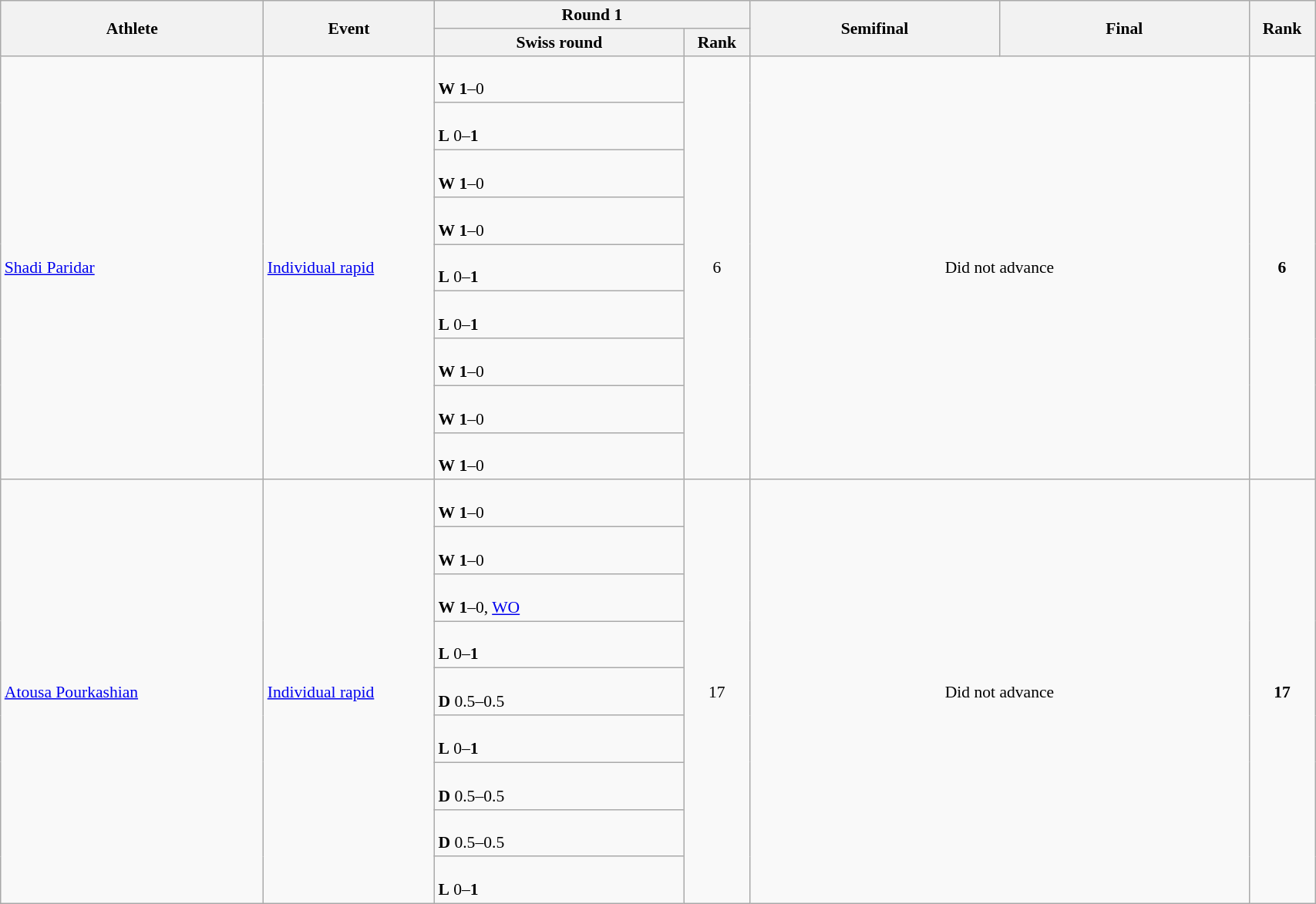<table class="wikitable" width="90%" style="text-align:left; font-size:90%">
<tr>
<th rowspan="2" width="20%">Athlete</th>
<th rowspan="2" width="13%">Event</th>
<th colspan="2">Round 1</th>
<th rowspan="2" width="19%">Semifinal</th>
<th rowspan="2" width="19%">Final</th>
<th rowspan="2" width="5%">Rank</th>
</tr>
<tr>
<th width="19%">Swiss round</th>
<th width="5%">Rank</th>
</tr>
<tr>
<td rowspan="9"><a href='#'>Shadi Paridar</a></td>
<td rowspan="9"><a href='#'>Individual rapid</a></td>
<td><br><strong>W</strong> <strong>1</strong>–0</td>
<td rowspan="9" align=center>6</td>
<td rowspan="9" colspan=2 align=center>Did not advance</td>
<td rowspan="9" align="center"><strong>6</strong></td>
</tr>
<tr>
<td><br><strong>L</strong> 0–<strong>1</strong></td>
</tr>
<tr>
<td><br><strong>W</strong> <strong>1</strong>–0</td>
</tr>
<tr>
<td><br><strong>W</strong> <strong>1</strong>–0</td>
</tr>
<tr>
<td><br><strong>L</strong> 0–<strong>1</strong></td>
</tr>
<tr>
<td><br><strong>L</strong> 0–<strong>1</strong></td>
</tr>
<tr>
<td><br><strong>W</strong> <strong>1</strong>–0</td>
</tr>
<tr>
<td><br><strong>W</strong> <strong>1</strong>–0</td>
</tr>
<tr>
<td><br><strong>W</strong> <strong>1</strong>–0</td>
</tr>
<tr>
<td rowspan="9"><a href='#'>Atousa Pourkashian</a></td>
<td rowspan="9"><a href='#'>Individual rapid</a></td>
<td><br><strong>W</strong> <strong>1</strong>–0</td>
<td rowspan="9" align=center>17</td>
<td rowspan="9" colspan=2 align=center>Did not advance</td>
<td rowspan="9" align="center"><strong>17</strong></td>
</tr>
<tr>
<td><br><strong>W</strong> <strong>1</strong>–0</td>
</tr>
<tr>
<td><br><strong>W</strong> <strong>1</strong>–0, <a href='#'>WO</a></td>
</tr>
<tr>
<td><br><strong>L</strong> 0–<strong>1</strong></td>
</tr>
<tr>
<td><br><strong>D</strong> 0.5–0.5</td>
</tr>
<tr>
<td><br><strong>L</strong> 0–<strong>1</strong></td>
</tr>
<tr>
<td><br><strong>D</strong> 0.5–0.5</td>
</tr>
<tr>
<td><br><strong>D</strong> 0.5–0.5</td>
</tr>
<tr>
<td><br><strong>L</strong> 0–<strong>1</strong></td>
</tr>
</table>
